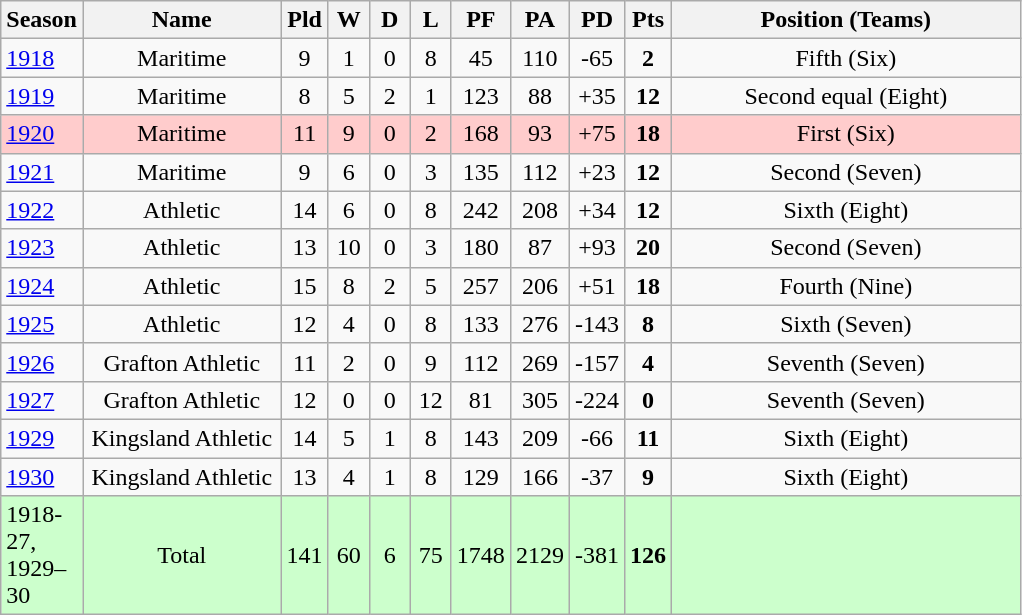<table class="wikitable" style="text-align:center;">
<tr>
<th width=30>Season</th>
<th width=125 abbr="Name">Name</th>
<th width=20 abbr="Played">Pld</th>
<th width=20 abbr="Won">W</th>
<th width=20 abbr="Drawn">D</th>
<th width=20 abbr="Lost">L</th>
<th width=20 abbr="Points for">PF</th>
<th width=20 abbr="Points against">PA</th>
<th width=20 abbr="Points difference">PD</th>
<th width=20 abbr="Points">Pts</th>
<th width=225>Position (Teams)</th>
</tr>
<tr>
<td style="text-align:left;"><a href='#'>1918</a></td>
<td>Maritime</td>
<td>9</td>
<td>1</td>
<td>0</td>
<td>8</td>
<td>45</td>
<td>110</td>
<td>-65</td>
<td><strong>2</strong></td>
<td>Fifth (Six)</td>
</tr>
<tr>
<td style="text-align:left;"><a href='#'>1919</a></td>
<td>Maritime</td>
<td>8</td>
<td>5</td>
<td>2</td>
<td>1</td>
<td>123</td>
<td>88</td>
<td>+35</td>
<td><strong>12</strong></td>
<td>Second equal (Eight)</td>
</tr>
<tr style="background: #FFCCCC;">
<td style="text-align:left;"><a href='#'>1920</a></td>
<td>Maritime</td>
<td>11</td>
<td>9</td>
<td>0</td>
<td>2</td>
<td>168</td>
<td>93</td>
<td>+75</td>
<td><strong>18</strong></td>
<td>First (Six)</td>
</tr>
<tr>
<td style="text-align:left;"><a href='#'>1921</a></td>
<td>Maritime</td>
<td>9</td>
<td>6</td>
<td>0</td>
<td>3</td>
<td>135</td>
<td>112</td>
<td>+23</td>
<td><strong>12</strong></td>
<td>Second (Seven)</td>
</tr>
<tr>
<td style="text-align:left;"><a href='#'>1922</a></td>
<td>Athletic</td>
<td>14</td>
<td>6</td>
<td>0</td>
<td>8</td>
<td>242</td>
<td>208</td>
<td>+34</td>
<td><strong>12</strong></td>
<td>Sixth (Eight)</td>
</tr>
<tr>
<td style="text-align:left;"><a href='#'>1923</a></td>
<td>Athletic</td>
<td>13</td>
<td>10</td>
<td>0</td>
<td>3</td>
<td>180</td>
<td>87</td>
<td>+93</td>
<td><strong>20</strong></td>
<td>Second (Seven)</td>
</tr>
<tr>
<td style="text-align:left;"><a href='#'>1924</a></td>
<td>Athletic</td>
<td>15</td>
<td>8</td>
<td>2</td>
<td>5</td>
<td>257</td>
<td>206</td>
<td>+51</td>
<td><strong>18</strong></td>
<td>Fourth (Nine)</td>
</tr>
<tr>
<td style="text-align:left;"><a href='#'>1925</a></td>
<td>Athletic</td>
<td>12</td>
<td>4</td>
<td>0</td>
<td>8</td>
<td>133</td>
<td>276</td>
<td>-143</td>
<td><strong>8</strong></td>
<td>Sixth (Seven)</td>
</tr>
<tr>
<td style="text-align:left;"><a href='#'>1926</a></td>
<td>Grafton Athletic</td>
<td>11</td>
<td>2</td>
<td>0</td>
<td>9</td>
<td>112</td>
<td>269</td>
<td>-157</td>
<td><strong>4</strong></td>
<td>Seventh (Seven)</td>
</tr>
<tr>
<td style="text-align:left;"><a href='#'>1927</a></td>
<td>Grafton Athletic</td>
<td>12</td>
<td>0</td>
<td>0</td>
<td>12</td>
<td>81</td>
<td>305</td>
<td>-224</td>
<td><strong>0</strong></td>
<td>Seventh (Seven)</td>
</tr>
<tr>
<td style="text-align:left;"><a href='#'>1929</a></td>
<td>Kingsland Athletic</td>
<td>14</td>
<td>5</td>
<td>1</td>
<td>8</td>
<td>143</td>
<td>209</td>
<td>-66</td>
<td><strong>11</strong></td>
<td>Sixth (Eight)</td>
</tr>
<tr>
<td style="text-align:left;"><a href='#'>1930</a></td>
<td>Kingsland Athletic</td>
<td>13</td>
<td>4</td>
<td>1</td>
<td>8</td>
<td>129</td>
<td>166</td>
<td>-37</td>
<td><strong>9</strong></td>
<td>Sixth (Eight)</td>
</tr>
<tr style="background: #ccffcc;">
<td style="text-align:left;">1918-27, 1929–30</td>
<td>Total</td>
<td>141</td>
<td>60</td>
<td>6</td>
<td>75</td>
<td>1748</td>
<td>2129</td>
<td>-381</td>
<td><strong>126</strong></td>
<td></td>
</tr>
</table>
